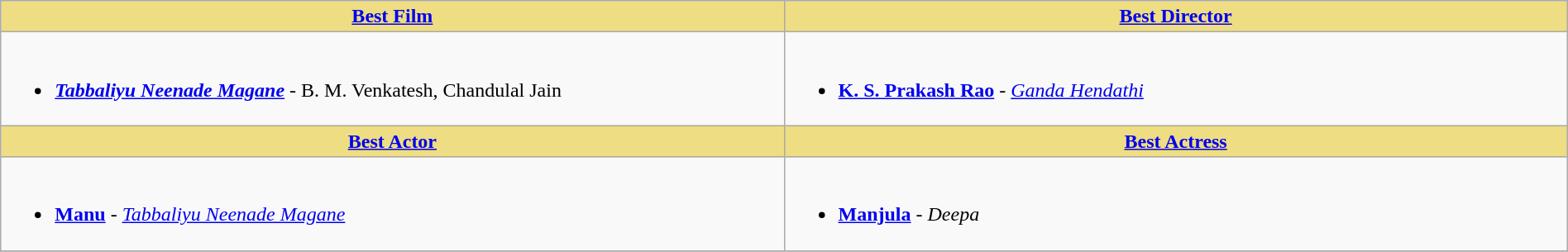<table class="wikitable" width=100% |>
<tr>
<th !  style="background:#eedd82; text-align:center; width:50%;"><a href='#'>Best Film</a></th>
<th !  style="background:#eedd82; text-align:center; width:50%;"><a href='#'>Best Director</a></th>
</tr>
<tr>
<td valign="top"><br><ul><li><strong><em><a href='#'>Tabbaliyu Neenade Magane</a></em></strong> - B. M. Venkatesh, Chandulal Jain</li></ul></td>
<td valign="top"><br><ul><li><strong><a href='#'>K. S. Prakash Rao</a></strong> - <em><a href='#'>Ganda Hendathi</a></em></li></ul></td>
</tr>
<tr>
<th !  style="background:#eedd82; text-align:center; width:50%;"><a href='#'>Best Actor</a></th>
<th !  style="background:#eedd82; text-align:center; width:50%;"><a href='#'>Best Actress</a></th>
</tr>
<tr>
<td valign="top"><br><ul><li><strong><a href='#'>Manu</a></strong> - <em><a href='#'>Tabbaliyu Neenade Magane</a></em></li></ul></td>
<td valign="top"><br><ul><li><strong><a href='#'>Manjula</a></strong> - <em>Deepa</em></li></ul></td>
</tr>
<tr>
</tr>
</table>
